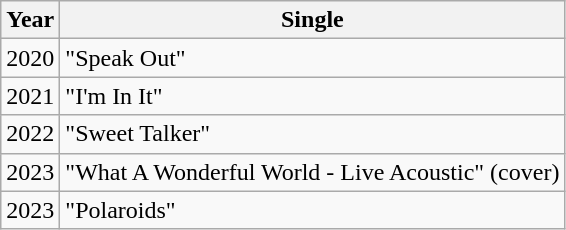<table class="wikitable">
<tr>
<th>Year</th>
<th>Single</th>
</tr>
<tr>
<td>2020</td>
<td>"Speak Out"</td>
</tr>
<tr>
<td>2021</td>
<td>"I'm In It"</td>
</tr>
<tr>
<td>2022</td>
<td>"Sweet Talker"</td>
</tr>
<tr>
<td>2023</td>
<td>"What A Wonderful World - Live Acoustic" (cover)</td>
</tr>
<tr>
<td>2023</td>
<td>"Polaroids"</td>
</tr>
</table>
